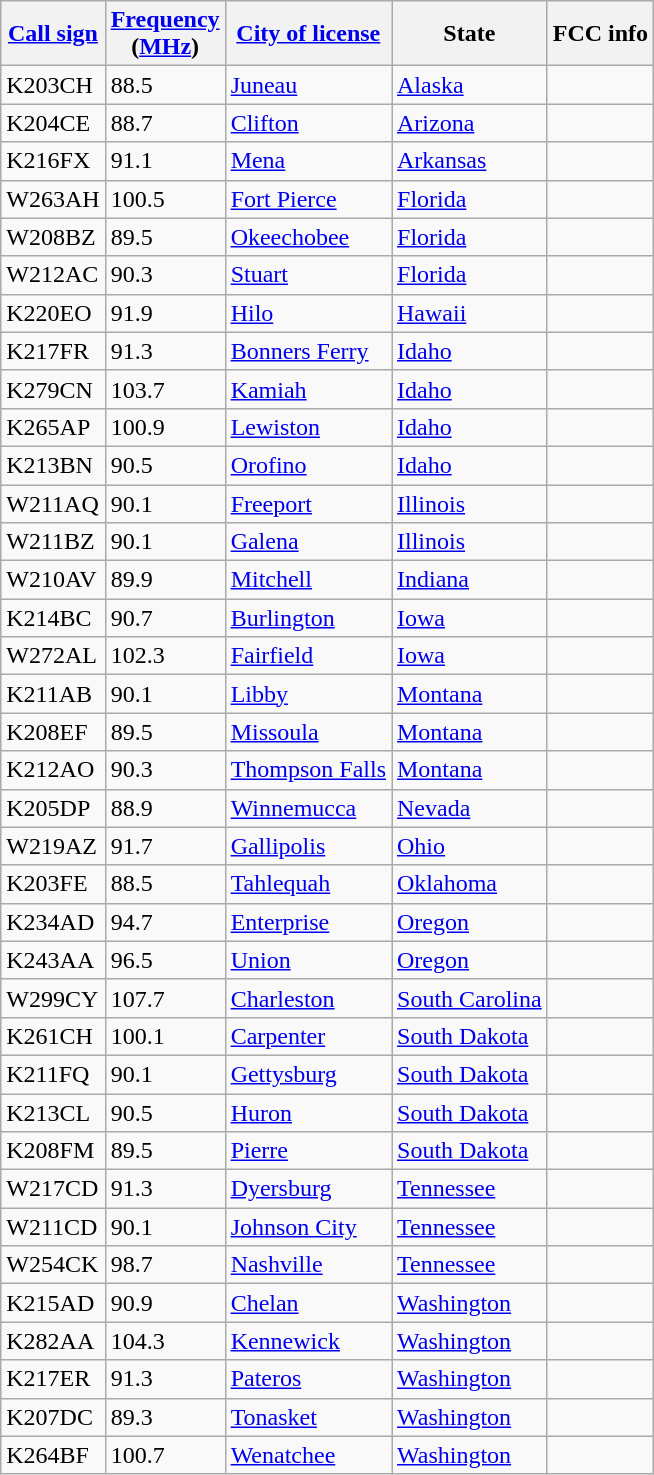<table class="wikitable sortable">
<tr>
<th><a href='#'>Call sign</a></th>
<th data-sort-type="number"><a href='#'>Frequency</a><br>(<a href='#'>MHz</a>)</th>
<th><a href='#'>City of license</a></th>
<th>State</th>
<th class="unsortable">FCC info</th>
</tr>
<tr>
<td>K203CH</td>
<td>88.5</td>
<td><a href='#'>Juneau</a></td>
<td><a href='#'>Alaska</a></td>
<td></td>
</tr>
<tr>
<td>K204CE</td>
<td>88.7</td>
<td><a href='#'>Clifton</a></td>
<td><a href='#'>Arizona</a></td>
<td></td>
</tr>
<tr>
<td>K216FX</td>
<td>91.1</td>
<td><a href='#'>Mena</a></td>
<td><a href='#'>Arkansas</a></td>
<td></td>
</tr>
<tr>
<td>W263AH</td>
<td>100.5</td>
<td><a href='#'>Fort Pierce</a></td>
<td><a href='#'>Florida</a></td>
<td></td>
</tr>
<tr>
<td>W208BZ</td>
<td>89.5</td>
<td><a href='#'>Okeechobee</a></td>
<td><a href='#'>Florida</a></td>
<td></td>
</tr>
<tr>
<td>W212AC</td>
<td>90.3</td>
<td><a href='#'>Stuart</a></td>
<td><a href='#'>Florida</a></td>
<td></td>
</tr>
<tr>
<td>K220EO</td>
<td>91.9</td>
<td><a href='#'>Hilo</a></td>
<td><a href='#'>Hawaii</a></td>
<td></td>
</tr>
<tr>
<td>K217FR</td>
<td>91.3</td>
<td><a href='#'>Bonners Ferry</a></td>
<td><a href='#'>Idaho</a></td>
<td></td>
</tr>
<tr>
<td>K279CN</td>
<td>103.7</td>
<td><a href='#'>Kamiah</a></td>
<td><a href='#'>Idaho</a></td>
<td></td>
</tr>
<tr>
<td>K265AP</td>
<td>100.9</td>
<td><a href='#'>Lewiston</a></td>
<td><a href='#'>Idaho</a></td>
<td></td>
</tr>
<tr>
<td>K213BN</td>
<td>90.5</td>
<td><a href='#'>Orofino</a></td>
<td><a href='#'>Idaho</a></td>
<td></td>
</tr>
<tr>
<td>W211AQ</td>
<td>90.1</td>
<td><a href='#'>Freeport</a></td>
<td><a href='#'>Illinois</a></td>
<td></td>
</tr>
<tr>
<td>W211BZ</td>
<td>90.1</td>
<td><a href='#'>Galena</a></td>
<td><a href='#'>Illinois</a></td>
<td></td>
</tr>
<tr>
<td>W210AV</td>
<td>89.9</td>
<td><a href='#'>Mitchell</a></td>
<td><a href='#'>Indiana</a></td>
<td></td>
</tr>
<tr>
<td>K214BC</td>
<td>90.7</td>
<td><a href='#'>Burlington</a></td>
<td><a href='#'>Iowa</a></td>
<td></td>
</tr>
<tr>
<td>W272AL</td>
<td>102.3</td>
<td><a href='#'>Fairfield</a></td>
<td><a href='#'>Iowa</a></td>
<td></td>
</tr>
<tr>
<td>K211AB</td>
<td>90.1</td>
<td><a href='#'>Libby</a></td>
<td><a href='#'>Montana</a></td>
<td></td>
</tr>
<tr>
<td>K208EF</td>
<td>89.5</td>
<td><a href='#'>Missoula</a></td>
<td><a href='#'>Montana</a></td>
<td></td>
</tr>
<tr>
<td>K212AO</td>
<td>90.3</td>
<td><a href='#'>Thompson Falls</a></td>
<td><a href='#'>Montana</a></td>
<td></td>
</tr>
<tr>
<td>K205DP</td>
<td>88.9</td>
<td><a href='#'>Winnemucca</a></td>
<td><a href='#'>Nevada</a></td>
<td></td>
</tr>
<tr>
<td>W219AZ</td>
<td>91.7</td>
<td><a href='#'>Gallipolis</a></td>
<td><a href='#'>Ohio</a></td>
<td></td>
</tr>
<tr>
<td>K203FE</td>
<td>88.5</td>
<td><a href='#'>Tahlequah</a></td>
<td><a href='#'>Oklahoma</a></td>
<td></td>
</tr>
<tr>
<td>K234AD</td>
<td>94.7</td>
<td><a href='#'>Enterprise</a></td>
<td><a href='#'>Oregon</a></td>
<td></td>
</tr>
<tr>
<td>K243AA</td>
<td>96.5</td>
<td><a href='#'>Union</a></td>
<td><a href='#'>Oregon</a></td>
<td></td>
</tr>
<tr>
<td>W299CY</td>
<td>107.7</td>
<td><a href='#'>Charleston</a></td>
<td><a href='#'>South Carolina</a></td>
<td></td>
</tr>
<tr>
<td>K261CH</td>
<td>100.1</td>
<td><a href='#'>Carpenter</a></td>
<td><a href='#'>South Dakota</a></td>
<td></td>
</tr>
<tr>
<td>K211FQ</td>
<td>90.1</td>
<td><a href='#'>Gettysburg</a></td>
<td><a href='#'>South Dakota</a></td>
<td></td>
</tr>
<tr>
<td>K213CL</td>
<td>90.5</td>
<td><a href='#'>Huron</a></td>
<td><a href='#'>South Dakota</a></td>
<td></td>
</tr>
<tr>
<td>K208FM</td>
<td>89.5</td>
<td><a href='#'>Pierre</a></td>
<td><a href='#'>South Dakota</a></td>
<td></td>
</tr>
<tr>
<td>W217CD</td>
<td>91.3</td>
<td><a href='#'>Dyersburg</a></td>
<td><a href='#'>Tennessee</a></td>
<td></td>
</tr>
<tr>
<td>W211CD</td>
<td>90.1</td>
<td><a href='#'>Johnson City</a></td>
<td><a href='#'>Tennessee</a></td>
<td></td>
</tr>
<tr>
<td>W254CK</td>
<td>98.7</td>
<td><a href='#'>Nashville</a></td>
<td><a href='#'>Tennessee</a></td>
<td></td>
</tr>
<tr>
<td>K215AD</td>
<td>90.9</td>
<td><a href='#'>Chelan</a></td>
<td><a href='#'>Washington</a></td>
<td></td>
</tr>
<tr>
<td>K282AA</td>
<td>104.3</td>
<td><a href='#'>Kennewick</a></td>
<td><a href='#'>Washington</a></td>
<td></td>
</tr>
<tr>
<td>K217ER</td>
<td>91.3</td>
<td><a href='#'>Pateros</a></td>
<td><a href='#'>Washington</a></td>
<td></td>
</tr>
<tr>
<td>K207DC</td>
<td>89.3</td>
<td><a href='#'>Tonasket</a></td>
<td><a href='#'>Washington</a></td>
<td></td>
</tr>
<tr>
<td>K264BF</td>
<td>100.7</td>
<td><a href='#'>Wenatchee</a></td>
<td><a href='#'>Washington</a></td>
<td></td>
</tr>
</table>
